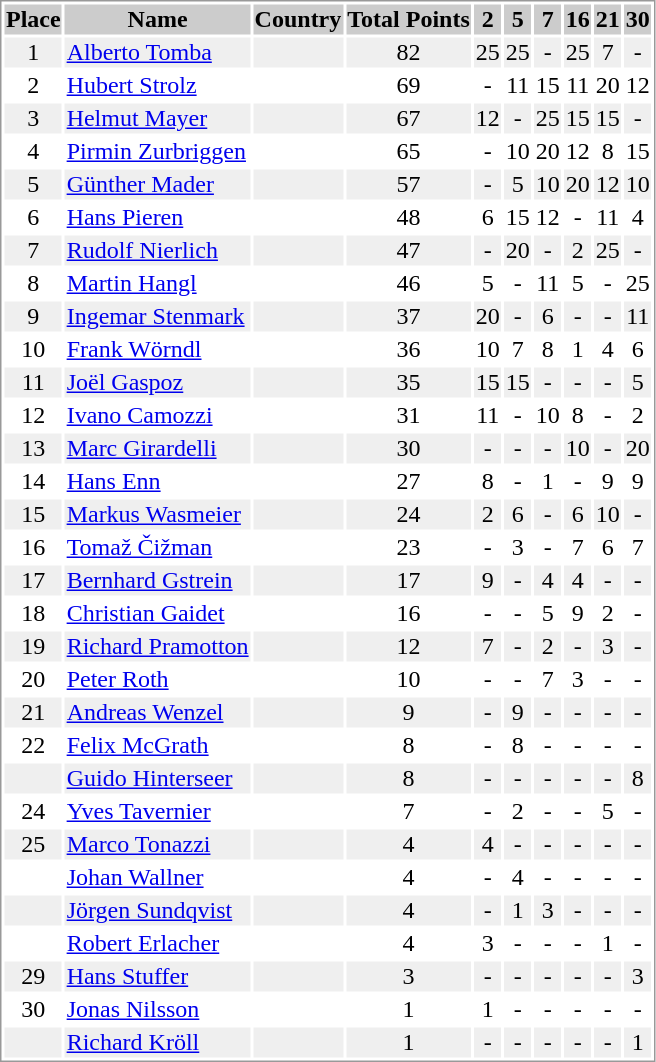<table border="0" style="border: 1px solid #999; background-color:#FFFFFF; text-align:center">
<tr align="center" bgcolor="#CCCCCC">
<th>Place</th>
<th>Name</th>
<th>Country</th>
<th>Total Points</th>
<th>2</th>
<th>5</th>
<th>7</th>
<th>16</th>
<th>21</th>
<th>30</th>
</tr>
<tr bgcolor="#EFEFEF">
<td>1</td>
<td align="left"><a href='#'>Alberto Tomba</a></td>
<td align="left"></td>
<td>82</td>
<td>25</td>
<td>25</td>
<td>-</td>
<td>25</td>
<td>7</td>
<td>-</td>
</tr>
<tr>
<td>2</td>
<td align="left"><a href='#'>Hubert Strolz</a></td>
<td align="left"></td>
<td>69</td>
<td>-</td>
<td>11</td>
<td>15</td>
<td>11</td>
<td>20</td>
<td>12</td>
</tr>
<tr bgcolor="#EFEFEF">
<td>3</td>
<td align="left"><a href='#'>Helmut Mayer</a></td>
<td align="left"></td>
<td>67</td>
<td>12</td>
<td>-</td>
<td>25</td>
<td>15</td>
<td>15</td>
<td>-</td>
</tr>
<tr>
<td>4</td>
<td align="left"><a href='#'>Pirmin Zurbriggen</a></td>
<td align="left"></td>
<td>65</td>
<td>-</td>
<td>10</td>
<td>20</td>
<td>12</td>
<td>8</td>
<td>15</td>
</tr>
<tr bgcolor="#EFEFEF">
<td>5</td>
<td align="left"><a href='#'>Günther Mader</a></td>
<td align="left"></td>
<td>57</td>
<td>-</td>
<td>5</td>
<td>10</td>
<td>20</td>
<td>12</td>
<td>10</td>
</tr>
<tr>
<td>6</td>
<td align="left"><a href='#'>Hans Pieren</a></td>
<td align="left"></td>
<td>48</td>
<td>6</td>
<td>15</td>
<td>12</td>
<td>-</td>
<td>11</td>
<td>4</td>
</tr>
<tr bgcolor="#EFEFEF">
<td>7</td>
<td align="left"><a href='#'>Rudolf Nierlich</a></td>
<td align="left"></td>
<td>47</td>
<td>-</td>
<td>20</td>
<td>-</td>
<td>2</td>
<td>25</td>
<td>-</td>
</tr>
<tr>
<td>8</td>
<td align="left"><a href='#'>Martin Hangl</a></td>
<td align="left"></td>
<td>46</td>
<td>5</td>
<td>-</td>
<td>11</td>
<td>5</td>
<td>-</td>
<td>25</td>
</tr>
<tr bgcolor="#EFEFEF">
<td>9</td>
<td align="left"><a href='#'>Ingemar Stenmark</a></td>
<td align="left"></td>
<td>37</td>
<td>20</td>
<td>-</td>
<td>6</td>
<td>-</td>
<td>-</td>
<td>11</td>
</tr>
<tr>
<td>10</td>
<td align="left"><a href='#'>Frank Wörndl</a></td>
<td align="left"></td>
<td>36</td>
<td>10</td>
<td>7</td>
<td>8</td>
<td>1</td>
<td>4</td>
<td>6</td>
</tr>
<tr bgcolor="#EFEFEF">
<td>11</td>
<td align="left"><a href='#'>Joël Gaspoz</a></td>
<td align="left"></td>
<td>35</td>
<td>15</td>
<td>15</td>
<td>-</td>
<td>-</td>
<td>-</td>
<td>5</td>
</tr>
<tr>
<td>12</td>
<td align="left"><a href='#'>Ivano Camozzi</a></td>
<td align="left"></td>
<td>31</td>
<td>11</td>
<td>-</td>
<td>10</td>
<td>8</td>
<td>-</td>
<td>2</td>
</tr>
<tr bgcolor="#EFEFEF">
<td>13</td>
<td align="left"><a href='#'>Marc Girardelli</a></td>
<td align="left"></td>
<td>30</td>
<td>-</td>
<td>-</td>
<td>-</td>
<td>10</td>
<td>-</td>
<td>20</td>
</tr>
<tr>
<td>14</td>
<td align="left"><a href='#'>Hans Enn</a></td>
<td align="left"></td>
<td>27</td>
<td>8</td>
<td>-</td>
<td>1</td>
<td>-</td>
<td>9</td>
<td>9</td>
</tr>
<tr bgcolor="#EFEFEF">
<td>15</td>
<td align="left"><a href='#'>Markus Wasmeier</a></td>
<td align="left"></td>
<td>24</td>
<td>2</td>
<td>6</td>
<td>-</td>
<td>6</td>
<td>10</td>
<td>-</td>
</tr>
<tr>
<td>16</td>
<td align="left"><a href='#'>Tomaž Čižman</a></td>
<td align="left"></td>
<td>23</td>
<td>-</td>
<td>3</td>
<td>-</td>
<td>7</td>
<td>6</td>
<td>7</td>
</tr>
<tr bgcolor="#EFEFEF">
<td>17</td>
<td align="left"><a href='#'>Bernhard Gstrein</a></td>
<td align="left"></td>
<td>17</td>
<td>9</td>
<td>-</td>
<td>4</td>
<td>4</td>
<td>-</td>
<td>-</td>
</tr>
<tr>
<td>18</td>
<td align="left"><a href='#'>Christian Gaidet</a></td>
<td align="left"></td>
<td>16</td>
<td>-</td>
<td>-</td>
<td>5</td>
<td>9</td>
<td>2</td>
<td>-</td>
</tr>
<tr bgcolor="#EFEFEF">
<td>19</td>
<td align="left"><a href='#'>Richard Pramotton</a></td>
<td align="left"></td>
<td>12</td>
<td>7</td>
<td>-</td>
<td>2</td>
<td>-</td>
<td>3</td>
<td>-</td>
</tr>
<tr>
<td>20</td>
<td align="left"><a href='#'>Peter Roth</a></td>
<td align="left"></td>
<td>10</td>
<td>-</td>
<td>-</td>
<td>7</td>
<td>3</td>
<td>-</td>
<td>-</td>
</tr>
<tr bgcolor="#EFEFEF">
<td>21</td>
<td align="left"><a href='#'>Andreas Wenzel</a></td>
<td align="left"></td>
<td>9</td>
<td>-</td>
<td>9</td>
<td>-</td>
<td>-</td>
<td>-</td>
<td>-</td>
</tr>
<tr>
<td>22</td>
<td align="left"><a href='#'>Felix McGrath</a></td>
<td align="left"></td>
<td>8</td>
<td>-</td>
<td>8</td>
<td>-</td>
<td>-</td>
<td>-</td>
<td>-</td>
</tr>
<tr bgcolor="#EFEFEF">
<td></td>
<td align="left"><a href='#'>Guido Hinterseer</a></td>
<td align="left"></td>
<td>8</td>
<td>-</td>
<td>-</td>
<td>-</td>
<td>-</td>
<td>-</td>
<td>8</td>
</tr>
<tr>
<td>24</td>
<td align="left"><a href='#'>Yves Tavernier</a></td>
<td align="left"></td>
<td>7</td>
<td>-</td>
<td>2</td>
<td>-</td>
<td>-</td>
<td>5</td>
<td>-</td>
</tr>
<tr bgcolor="#EFEFEF">
<td>25</td>
<td align="left"><a href='#'>Marco Tonazzi</a></td>
<td align="left"></td>
<td>4</td>
<td>4</td>
<td>-</td>
<td>-</td>
<td>-</td>
<td>-</td>
<td>-</td>
</tr>
<tr>
<td></td>
<td align="left"><a href='#'>Johan Wallner</a></td>
<td align="left"></td>
<td>4</td>
<td>-</td>
<td>4</td>
<td>-</td>
<td>-</td>
<td>-</td>
<td>-</td>
</tr>
<tr bgcolor="#EFEFEF">
<td></td>
<td align="left"><a href='#'>Jörgen Sundqvist</a></td>
<td align="left"></td>
<td>4</td>
<td>-</td>
<td>1</td>
<td>3</td>
<td>-</td>
<td>-</td>
<td>-</td>
</tr>
<tr>
<td></td>
<td align="left"><a href='#'>Robert Erlacher</a></td>
<td align="left"></td>
<td>4</td>
<td>3</td>
<td>-</td>
<td>-</td>
<td>-</td>
<td>1</td>
<td>-</td>
</tr>
<tr bgcolor="#EFEFEF">
<td>29</td>
<td align="left"><a href='#'>Hans Stuffer</a></td>
<td align="left"></td>
<td>3</td>
<td>-</td>
<td>-</td>
<td>-</td>
<td>-</td>
<td>-</td>
<td>3</td>
</tr>
<tr>
<td>30</td>
<td align="left"><a href='#'>Jonas Nilsson</a></td>
<td align="left"></td>
<td>1</td>
<td>1</td>
<td>-</td>
<td>-</td>
<td>-</td>
<td>-</td>
<td>-</td>
</tr>
<tr bgcolor="#EFEFEF">
<td></td>
<td align="left"><a href='#'>Richard Kröll</a></td>
<td align="left"></td>
<td>1</td>
<td>-</td>
<td>-</td>
<td>-</td>
<td>-</td>
<td>-</td>
<td>1</td>
</tr>
</table>
